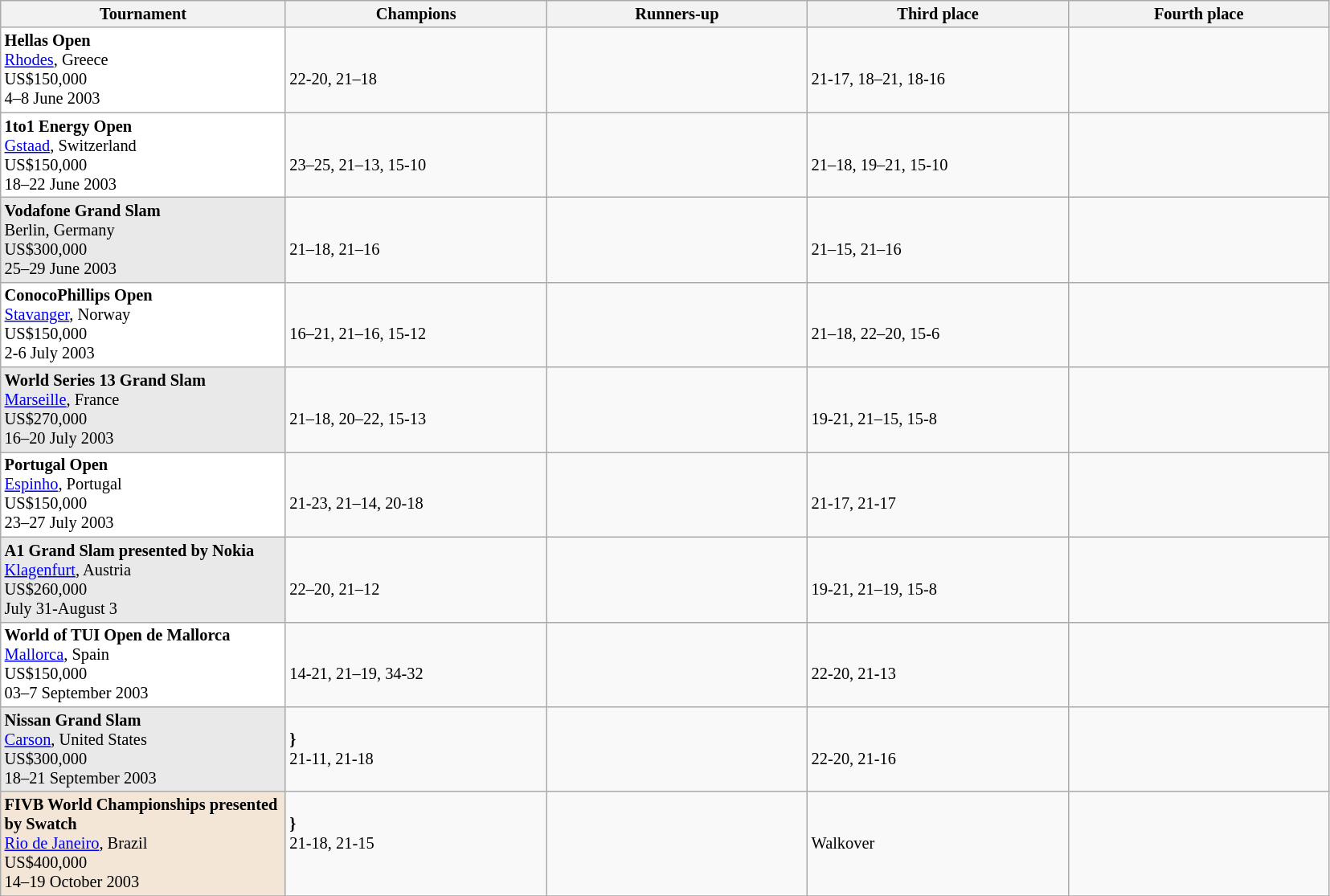<table class=wikitable style=font-size:85%>
<tr>
<th width=230>Tournament</th>
<th width=210>Champions</th>
<th width=210>Runners-up</th>
<th width=210>Third place</th>
<th width=210>Fourth place</th>
</tr>
<tr valign=top>
<td style="background:#ffffff;"><strong>Hellas Open</strong><br><a href='#'>Rhodes</a>, Greece<br>US$150,000<br>4–8 June 2003</td>
<td><strong><br></strong><br>22-20, 21–18</td>
<td><br></td>
<td><br><br>21-17, 18–21, 18-16</td>
<td><br></td>
</tr>
<tr valign=top>
<td style="background:#ffffff;"><strong>1to1 Energy Open</strong><br><a href='#'>Gstaad</a>, Switzerland<br>US$150,000<br>18–22 June 2003</td>
<td><strong><br></strong><br>23–25, 21–13, 15-10</td>
<td><br></td>
<td><br><br>21–18, 19–21, 15-10</td>
<td><br></td>
</tr>
<tr valign=top>
<td style="background:#E9E9E9;"><strong>Vodafone Grand Slam</strong><br>Berlin, Germany<br>US$300,000<br>25–29 June 2003</td>
<td><strong><br></strong><br>21–18, 21–16</td>
<td><br></td>
<td><br><br>21–15, 21–16</td>
<td><br></td>
</tr>
<tr valign=top>
<td style="background:#ffffff;"><strong>ConocoPhillips Open</strong><br><a href='#'>Stavanger</a>, Norway<br>US$150,000<br>2-6 July 2003</td>
<td><strong><br></strong><br>16–21, 21–16, 15-12</td>
<td><br></td>
<td><br><br>21–18, 22–20, 15-6</td>
<td><br></td>
</tr>
<tr valign=top>
<td style="background:#E9E9E9;"><strong>World Series 13 Grand Slam</strong><br><a href='#'>Marseille</a>, France<br>US$270,000<br>16–20 July 2003</td>
<td><strong><br></strong><br>21–18, 20–22, 15-13</td>
<td><br></td>
<td><br><br>19-21, 21–15, 15-8</td>
<td><br></td>
</tr>
<tr valign=top>
<td style="background:#ffffff;"><strong>Portugal Open</strong><br><a href='#'>Espinho</a>, Portugal<br>US$150,000<br>23–27 July 2003</td>
<td><strong><br></strong><br>21-23, 21–14, 20-18</td>
<td><br></td>
<td><br><br>21-17, 21-17</td>
<td><br></td>
</tr>
<tr valign=top>
<td style="background:#E9E9E9;"><strong>A1 Grand Slam presented by Nokia</strong><br><a href='#'>Klagenfurt</a>, Austria<br>US$260,000<br>July 31-August 3</td>
<td><strong><br></strong><br>22–20, 21–12</td>
<td><br></td>
<td><br><br>19-21, 21–19, 15-8</td>
<td><br></td>
</tr>
<tr valign=top>
<td style="background:#ffffff;"><strong>World of TUI Open de Mallorca</strong><br><a href='#'>Mallorca</a>, Spain<br>US$150,000<br>03–7 September 2003</td>
<td><strong><br></strong><br>14-21, 21–19, 34-32</td>
<td><br></td>
<td><br><br>22-20, 21-13</td>
<td><br></td>
</tr>
<tr valign=top>
<td style="background:#E9E9E9;"><strong>Nissan Grand Slam</strong><br><a href='#'>Carson</a>, United States<br>US$300,000<br>18–21 September 2003</td>
<td><strong><br>}</strong><br>21-11, 21-18</td>
<td><br></td>
<td><br><br>22-20, 21-16</td>
<td><br></td>
</tr>
<tr valign=top>
<td style="background:#F3E6D7;"><strong>FIVB World Championships presented by Swatch</strong><br><a href='#'>Rio de Janeiro</a>, Brazil<br>US$400,000<br>14–19 October 2003</td>
<td><strong><br>}</strong><br>21-18, 21-15</td>
<td><br></td>
<td><br><br>Walkover</td>
<td><br></td>
</tr>
<tr valign=top>
</tr>
</table>
